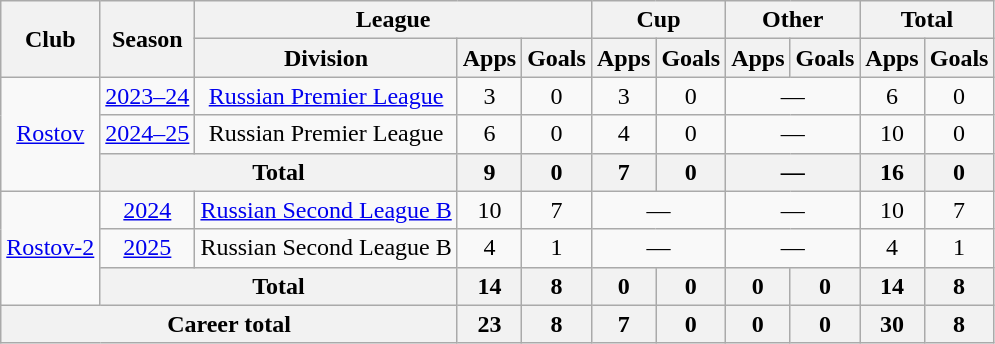<table class="wikitable" style="text-align: center;">
<tr>
<th rowspan="2">Club</th>
<th rowspan="2">Season</th>
<th colspan="3">League</th>
<th colspan="2">Cup</th>
<th colspan="2">Other</th>
<th colspan="2">Total</th>
</tr>
<tr>
<th>Division</th>
<th>Apps</th>
<th>Goals</th>
<th>Apps</th>
<th>Goals</th>
<th>Apps</th>
<th>Goals</th>
<th>Apps</th>
<th>Goals</th>
</tr>
<tr>
<td rowspan="3"><a href='#'>Rostov</a></td>
<td><a href='#'>2023–24</a></td>
<td><a href='#'>Russian Premier League</a></td>
<td>3</td>
<td>0</td>
<td>3</td>
<td>0</td>
<td colspan="2">—</td>
<td>6</td>
<td>0</td>
</tr>
<tr>
<td><a href='#'>2024–25</a></td>
<td>Russian Premier League</td>
<td>6</td>
<td>0</td>
<td>4</td>
<td>0</td>
<td colspan="2">—</td>
<td>10</td>
<td>0</td>
</tr>
<tr>
<th colspan="2">Total</th>
<th>9</th>
<th>0</th>
<th>7</th>
<th>0</th>
<th colspan="2">—</th>
<th>16</th>
<th>0</th>
</tr>
<tr>
<td rowspan="3"><a href='#'>Rostov-2</a></td>
<td><a href='#'>2024</a></td>
<td><a href='#'>Russian Second League B</a></td>
<td>10</td>
<td>7</td>
<td colspan="2">—</td>
<td colspan="2">—</td>
<td>10</td>
<td>7</td>
</tr>
<tr>
<td><a href='#'>2025</a></td>
<td>Russian Second League B</td>
<td>4</td>
<td>1</td>
<td colspan="2">—</td>
<td colspan="2">—</td>
<td>4</td>
<td>1</td>
</tr>
<tr>
<th colspan="2">Total</th>
<th>14</th>
<th>8</th>
<th>0</th>
<th>0</th>
<th>0</th>
<th>0</th>
<th>14</th>
<th>8</th>
</tr>
<tr>
<th colspan="3">Career total</th>
<th>23</th>
<th>8</th>
<th>7</th>
<th>0</th>
<th>0</th>
<th>0</th>
<th>30</th>
<th>8</th>
</tr>
</table>
